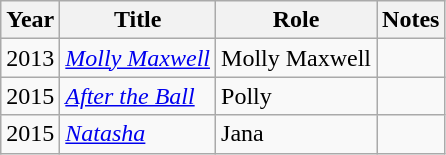<table class="wikitable sortable">
<tr>
<th>Year</th>
<th>Title</th>
<th>Role</th>
<th class="unsortable">Notes</th>
</tr>
<tr>
<td>2013</td>
<td><em><a href='#'>Molly Maxwell</a></em></td>
<td>Molly Maxwell</td>
<td></td>
</tr>
<tr>
<td>2015</td>
<td><em><a href='#'>After the Ball</a></em></td>
<td>Polly</td>
<td></td>
</tr>
<tr>
<td>2015</td>
<td><em><a href='#'>Natasha</a></em></td>
<td>Jana</td>
<td></td>
</tr>
</table>
